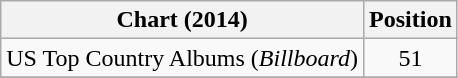<table class="wikitable">
<tr>
<th>Chart (2014)</th>
<th>Position</th>
</tr>
<tr>
<td>US Top Country Albums (<em>Billboard</em>)</td>
<td style="text-align:center;">51</td>
</tr>
<tr>
</tr>
</table>
